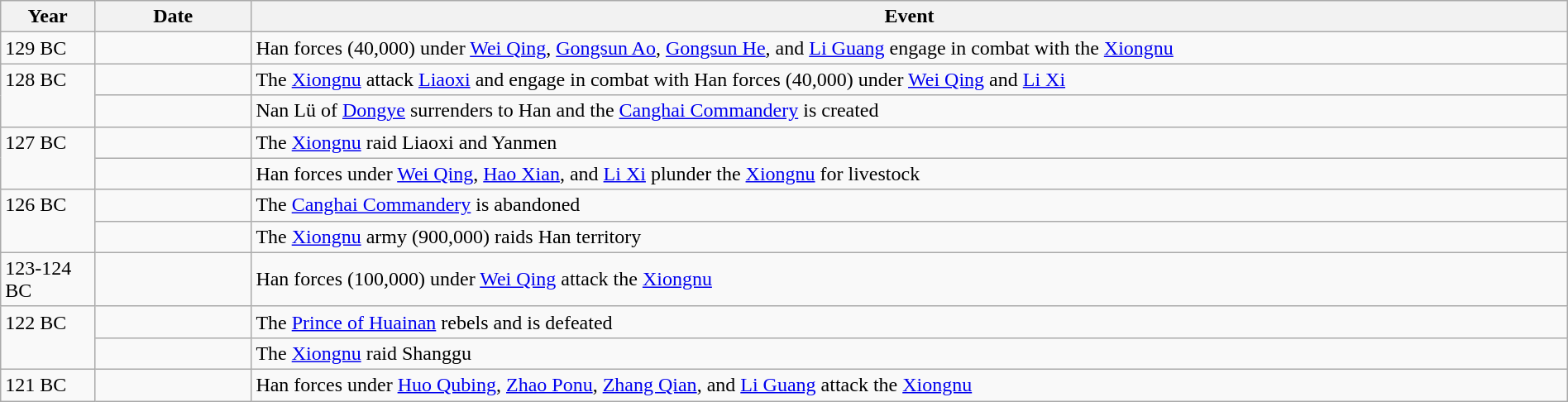<table class="wikitable" style="width:100%;">
<tr>
<th style="width:6%">Year</th>
<th style="width:10%">Date</th>
<th>Event</th>
</tr>
<tr>
<td>129 BC</td>
<td></td>
<td>Han forces (40,000) under <a href='#'>Wei Qing</a>, <a href='#'>Gongsun Ao</a>, <a href='#'>Gongsun He</a>, and <a href='#'>Li Guang</a> engage in combat with the <a href='#'>Xiongnu</a></td>
</tr>
<tr>
<td rowspan="2" style="vertical-align:top;">128 BC</td>
<td></td>
<td>The <a href='#'>Xiongnu</a> attack <a href='#'>Liaoxi</a> and engage in combat with Han forces (40,000) under <a href='#'>Wei Qing</a> and <a href='#'>Li Xi</a></td>
</tr>
<tr>
<td></td>
<td>Nan Lü of <a href='#'>Dongye</a> surrenders to Han and the <a href='#'>Canghai Commandery</a> is created</td>
</tr>
<tr>
<td rowspan="2" style="vertical-align:top;">127 BC</td>
<td></td>
<td>The <a href='#'>Xiongnu</a> raid Liaoxi and Yanmen</td>
</tr>
<tr>
<td></td>
<td>Han forces under <a href='#'>Wei Qing</a>, <a href='#'>Hao Xian</a>, and <a href='#'>Li Xi</a> plunder the <a href='#'>Xiongnu</a> for livestock</td>
</tr>
<tr>
<td rowspan="2" style="vertical-align:top;">126 BC</td>
<td></td>
<td>The <a href='#'>Canghai Commandery</a> is abandoned</td>
</tr>
<tr>
<td></td>
<td>The <a href='#'>Xiongnu</a> army (900,000) raids Han territory</td>
</tr>
<tr>
<td>123-124 BC</td>
<td></td>
<td>Han forces (100,000) under <a href='#'>Wei Qing</a> attack the <a href='#'>Xiongnu</a></td>
</tr>
<tr>
<td rowspan="2" style="vertical-align:top;">122 BC</td>
<td></td>
<td>The <a href='#'>Prince of Huainan</a> rebels and is defeated</td>
</tr>
<tr>
<td></td>
<td>The <a href='#'>Xiongnu</a> raid Shanggu</td>
</tr>
<tr>
<td>121 BC</td>
<td></td>
<td>Han forces under <a href='#'>Huo Qubing</a>, <a href='#'>Zhao Ponu</a>, <a href='#'>Zhang Qian</a>, and <a href='#'>Li Guang</a> attack the <a href='#'>Xiongnu</a></td>
</tr>
</table>
